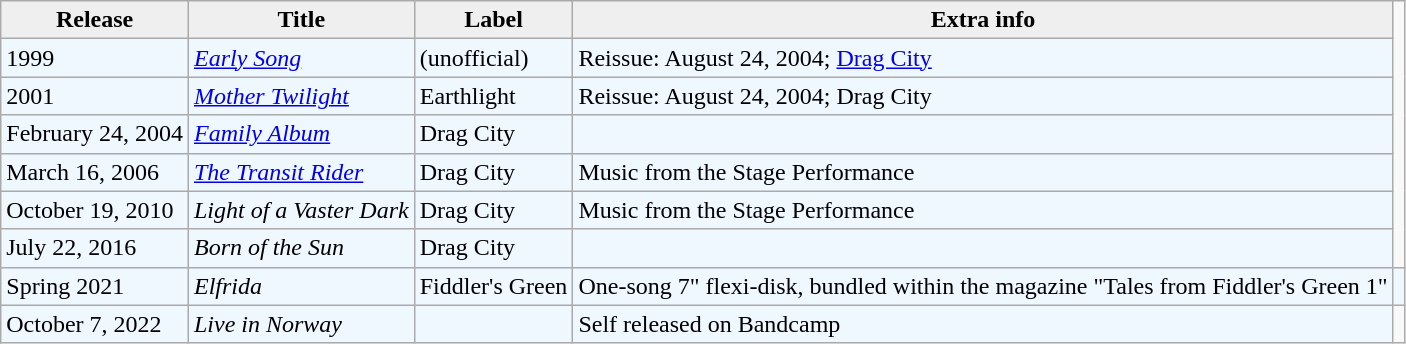<table class="wikitable">
<tr>
<th style="background:#efefef;">Release</th>
<th style="background:#efefef;">Title</th>
<th style="background:#efefef;">Label</th>
<th style="background:#efefef;">Extra info</th>
</tr>
<tr style="background:#f0f8ff;">
<td>1999</td>
<td><em><a href='#'>Early Song</a></em></td>
<td>(unofficial)</td>
<td>Reissue: August 24, 2004; <a href='#'>Drag City</a></td>
</tr>
<tr style="background:#f0f8ff;">
<td>2001</td>
<td><em><a href='#'>Mother Twilight</a></em></td>
<td>Earthlight</td>
<td>Reissue: August 24, 2004; Drag City</td>
</tr>
<tr style="background:#f0f8ff;">
<td>February 24, 2004</td>
<td><em><a href='#'>Family Album</a></em></td>
<td>Drag City</td>
<td></td>
</tr>
<tr style="background:#f0f8ff;">
<td>March 16, 2006</td>
<td><em><a href='#'>The Transit Rider</a></em></td>
<td>Drag City</td>
<td>Music from the Stage Performance</td>
</tr>
<tr style="background:#f0f8ff;">
<td>October 19, 2010</td>
<td><em>Light of a Vaster Dark</em></td>
<td>Drag City</td>
<td>Music from the Stage Performance</td>
</tr>
<tr style="background:#f0f8ff;">
<td>July 22, 2016</td>
<td><em>Born of the Sun</em></td>
<td>Drag City</td>
<td></td>
</tr>
<tr style="background:#f0f8ff;">
<td>Spring 2021</td>
<td><em>Elfrida</em></td>
<td>Fiddler's Green</td>
<td>One-song 7" flexi-disk, bundled within the magazine "Tales from Fiddler's Green 1"</td>
<td></td>
</tr>
<tr style="background:#f0f8ff;">
<td>October 7, 2022</td>
<td><em>Live in Norway</em></td>
<td></td>
<td>Self released on Bandcamp</td>
</tr>
</table>
